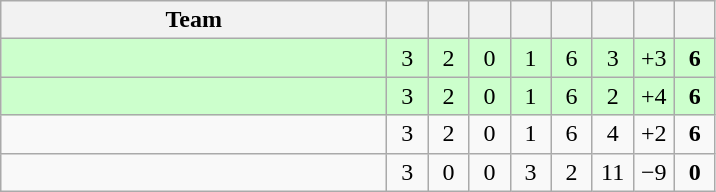<table class=wikitable style="text-align:center">
<tr>
<th width=250>Team</th>
<th width="20"></th>
<th width="20"></th>
<th width="20"></th>
<th width="20"></th>
<th width="20"></th>
<th width="20"></th>
<th width="20"></th>
<th width="20"></th>
</tr>
<tr bgcolor=ccffcc>
<td align="left"></td>
<td>3</td>
<td>2</td>
<td>0</td>
<td>1</td>
<td>6</td>
<td>3</td>
<td>+3</td>
<td><strong>6</strong></td>
</tr>
<tr bgcolor=ccffcc>
<td align="left"></td>
<td>3</td>
<td>2</td>
<td>0</td>
<td>1</td>
<td>6</td>
<td>2</td>
<td>+4</td>
<td><strong>6</strong></td>
</tr>
<tr>
<td align="left"></td>
<td>3</td>
<td>2</td>
<td>0</td>
<td>1</td>
<td>6</td>
<td>4</td>
<td>+2</td>
<td><strong>6</strong></td>
</tr>
<tr>
<td align="left"></td>
<td>3</td>
<td>0</td>
<td>0</td>
<td>3</td>
<td>2</td>
<td>11</td>
<td>−9</td>
<td><strong>0</strong></td>
</tr>
</table>
